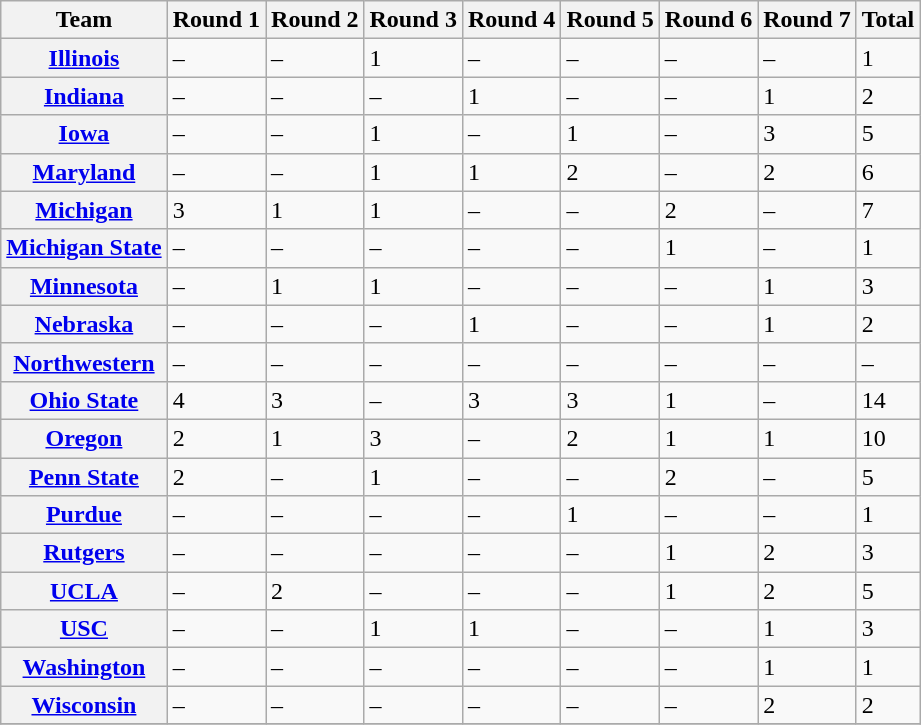<table class="wikitable sortable">
<tr>
<th>Team</th>
<th>Round 1</th>
<th>Round 2</th>
<th>Round 3</th>
<th>Round 4</th>
<th>Round 5</th>
<th>Round 6</th>
<th>Round 7</th>
<th>Total</th>
</tr>
<tr>
<th><a href='#'>Illinois</a></th>
<td>–</td>
<td>–</td>
<td>1</td>
<td>–</td>
<td>–</td>
<td>–</td>
<td>–</td>
<td>1</td>
</tr>
<tr>
<th><a href='#'>Indiana</a></th>
<td>–</td>
<td>–</td>
<td>–</td>
<td>1</td>
<td>–</td>
<td>–</td>
<td>1</td>
<td>2</td>
</tr>
<tr>
<th><a href='#'>Iowa</a></th>
<td>–</td>
<td>–</td>
<td>1</td>
<td>–</td>
<td>1</td>
<td>–</td>
<td>3</td>
<td>5</td>
</tr>
<tr>
<th><a href='#'>Maryland</a></th>
<td>–</td>
<td>–</td>
<td>1</td>
<td>1</td>
<td>2</td>
<td>–</td>
<td>2</td>
<td>6</td>
</tr>
<tr>
<th><a href='#'>Michigan</a></th>
<td>3</td>
<td>1</td>
<td>1</td>
<td>–</td>
<td>–</td>
<td>2</td>
<td>–</td>
<td>7</td>
</tr>
<tr>
<th><a href='#'>Michigan State</a></th>
<td>–</td>
<td>–</td>
<td>–</td>
<td>–</td>
<td>–</td>
<td>1</td>
<td>–</td>
<td>1</td>
</tr>
<tr>
<th><a href='#'>Minnesota</a></th>
<td>–</td>
<td>1</td>
<td>1</td>
<td>–</td>
<td>–</td>
<td>–</td>
<td>1</td>
<td>3</td>
</tr>
<tr>
<th><a href='#'>Nebraska</a></th>
<td>–</td>
<td>–</td>
<td>–</td>
<td>1</td>
<td>–</td>
<td>–</td>
<td>1</td>
<td>2</td>
</tr>
<tr>
<th><a href='#'>Northwestern</a></th>
<td>–</td>
<td>–</td>
<td>–</td>
<td>–</td>
<td>–</td>
<td>–</td>
<td>–</td>
<td>–</td>
</tr>
<tr>
<th><a href='#'>Ohio State</a></th>
<td>4</td>
<td>3</td>
<td>–</td>
<td>3</td>
<td>3</td>
<td>1</td>
<td>–</td>
<td>14</td>
</tr>
<tr>
<th><a href='#'>Oregon</a></th>
<td>2</td>
<td>1</td>
<td>3</td>
<td>–</td>
<td>2</td>
<td>1</td>
<td>1</td>
<td>10</td>
</tr>
<tr>
<th><a href='#'>Penn State</a></th>
<td>2</td>
<td>–</td>
<td>1</td>
<td>–</td>
<td>–</td>
<td>2</td>
<td>–</td>
<td>5</td>
</tr>
<tr>
<th><a href='#'>Purdue</a></th>
<td>–</td>
<td>–</td>
<td>–</td>
<td>–</td>
<td>1</td>
<td>–</td>
<td>–</td>
<td>1</td>
</tr>
<tr>
<th><a href='#'>Rutgers</a></th>
<td>–</td>
<td>–</td>
<td>–</td>
<td>–</td>
<td>–</td>
<td>1</td>
<td>2</td>
<td>3</td>
</tr>
<tr>
<th><a href='#'>UCLA</a></th>
<td>–</td>
<td>2</td>
<td>–</td>
<td>–</td>
<td>–</td>
<td>1</td>
<td>2</td>
<td>5</td>
</tr>
<tr>
<th><a href='#'>USC</a></th>
<td>–</td>
<td>–</td>
<td>1</td>
<td>1</td>
<td>–</td>
<td>–</td>
<td>1</td>
<td>3</td>
</tr>
<tr>
<th><a href='#'>Washington</a></th>
<td>–</td>
<td>–</td>
<td>–</td>
<td>–</td>
<td>–</td>
<td>–</td>
<td>1</td>
<td>1</td>
</tr>
<tr>
<th><a href='#'>Wisconsin</a></th>
<td>–</td>
<td>–</td>
<td>–</td>
<td>–</td>
<td>–</td>
<td>–</td>
<td>2</td>
<td>2</td>
</tr>
<tr>
</tr>
</table>
